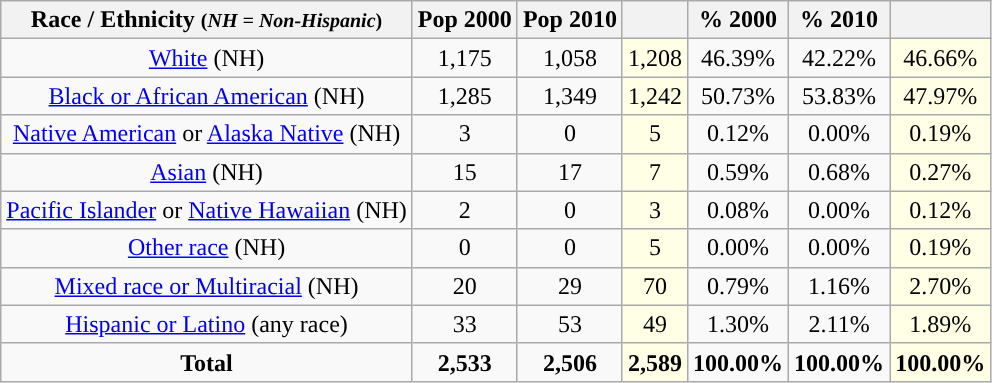<table class="wikitable" style="text-align:center;">
<tr>
<th>Race / Ethnicity <small>(<em>NH = Non-Hispanic</em>)</small></th>
<th>Pop 2000</th>
<th>Pop 2010</th>
<th></th>
<th>% 2000</th>
<th>% 2010</th>
<th></th>
</tr>
<tr>
<td><a href='#'>White</a> (NH)</td>
<td>1,175</td>
<td>1,058</td>
<td style='background: #ffffe6;'>1,208</td>
<td>46.39%</td>
<td>42.22%</td>
<td style='background: #ffffe6;'>46.66%</td>
</tr>
<tr>
<td><a href='#'>Black or African American</a> (NH)</td>
<td>1,285</td>
<td>1,349</td>
<td style='background: #ffffe6;'>1,242</td>
<td>50.73%</td>
<td>53.83%</td>
<td style='background: #ffffe6;'>47.97%</td>
</tr>
<tr>
<td><a href='#'>Native American</a> or <a href='#'>Alaska Native</a> (NH)</td>
<td>3</td>
<td>0</td>
<td style='background: #ffffe6;'>5</td>
<td>0.12%</td>
<td>0.00%</td>
<td style='background: #ffffe6;'>0.19%</td>
</tr>
<tr>
<td><a href='#'>Asian</a> (NH)</td>
<td>15</td>
<td>17</td>
<td style='background: #ffffe6;'>7</td>
<td>0.59%</td>
<td>0.68%</td>
<td style='background: #ffffe6;'>0.27%</td>
</tr>
<tr>
<td><a href='#'>Pacific Islander</a> or <a href='#'>Native Hawaiian</a> (NH)</td>
<td>2</td>
<td>0</td>
<td style='background: #ffffe6;'>3</td>
<td>0.08%</td>
<td>0.00%</td>
<td style='background: #ffffe6;'>0.12%</td>
</tr>
<tr>
<td><a href='#'>Other race</a> (NH)</td>
<td>0</td>
<td>0</td>
<td style='background: #ffffe6;'>5</td>
<td>0.00%</td>
<td>0.00%</td>
<td style='background: #ffffe6;'>0.19%</td>
</tr>
<tr>
<td><a href='#'>Mixed race or Multiracial</a> (NH)</td>
<td>20</td>
<td>29</td>
<td style='background: #ffffe6;'>70</td>
<td>0.79%</td>
<td>1.16%</td>
<td style='background: #ffffe6;'>2.70%</td>
</tr>
<tr>
<td><a href='#'>Hispanic or Latino</a> (any race)</td>
<td>33</td>
<td>53</td>
<td style='background: #ffffe6;'>49</td>
<td>1.30%</td>
<td>2.11%</td>
<td style='background: #ffffe6;'>1.89%</td>
</tr>
<tr>
<td><strong>Total</strong></td>
<td><strong>2,533</strong></td>
<td><strong>2,506</strong></td>
<td style='background: #ffffe6;'><strong>2,589</strong></td>
<td><strong>100.00%</strong></td>
<td><strong>100.00%</strong></td>
<td style='background: #ffffe6;'><strong>100.00%</strong></td>
</tr>
</table>
